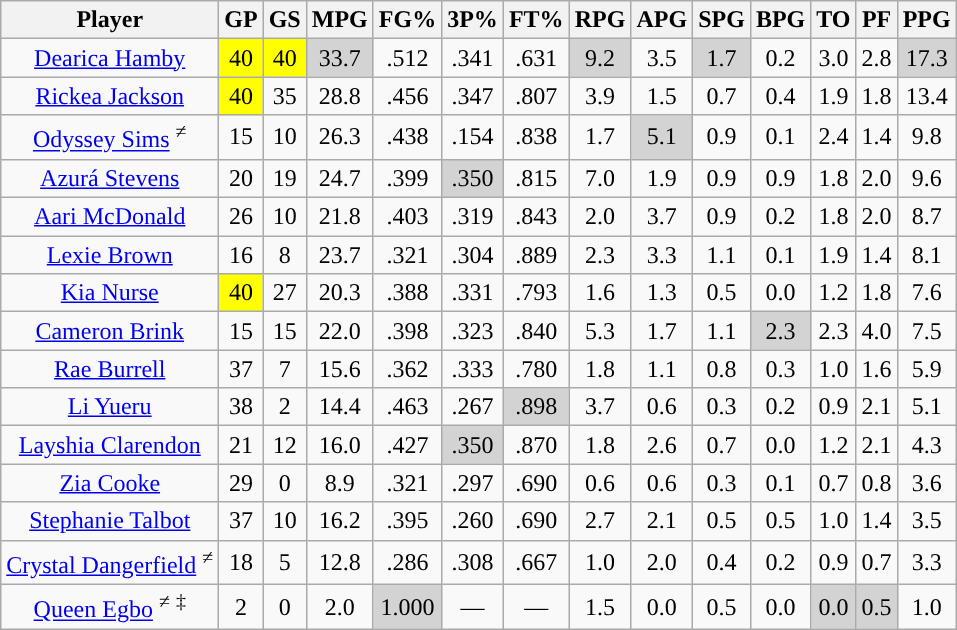<table class="wikitable sortable" style="text-align:center;">
<tr>
<th>Player</th>
<th>GP</th>
<th>GS</th>
<th>MPG</th>
<th>FG%</th>
<th>3P%</th>
<th>FT%</th>
<th>RPG</th>
<th>APG</th>
<th>SPG</th>
<th>BPG</th>
<th>TO</th>
<th>PF</th>
<th>PPG</th>
</tr>
<tr>
<td><a href='#'>Dearica Hamby</a></td>
<td style="background:yellow;">40</td>
<td style="background:yellow;">40</td>
<td style="background:#D3D3D3;">33.7</td>
<td>.512</td>
<td>.341</td>
<td>.631</td>
<td style="background:#D3D3D3;">9.2</td>
<td>3.5</td>
<td style="background:#D3D3D3;">1.7</td>
<td>0.2</td>
<td>3.0</td>
<td>2.8</td>
<td style="background:#D3D3D3;">17.3</td>
</tr>
<tr>
<td><a href='#'>Rickea Jackson</a></td>
<td style="background:yellow;">40</td>
<td>35</td>
<td>28.8</td>
<td>.456</td>
<td>.347</td>
<td>.807</td>
<td>3.9</td>
<td>1.5</td>
<td>0.7</td>
<td>0.4</td>
<td>1.9</td>
<td>1.8</td>
<td>13.4</td>
</tr>
<tr>
<td><a href='#'>Odyssey Sims</a> <sup>≠</sup></td>
<td>15</td>
<td>10</td>
<td>26.3</td>
<td>.438</td>
<td>.154</td>
<td>.838</td>
<td>1.7</td>
<td style="background:#D3D3D3;">5.1</td>
<td>0.9</td>
<td>0.1</td>
<td>2.4</td>
<td>1.4</td>
<td>9.8</td>
</tr>
<tr>
<td><a href='#'>Azurá Stevens</a></td>
<td>20</td>
<td>19</td>
<td>24.7</td>
<td>.399</td>
<td style="background:#D3D3D3;">.350</td>
<td>.815</td>
<td>7.0</td>
<td>1.9</td>
<td>0.9</td>
<td>0.9</td>
<td>1.8</td>
<td>2.0</td>
<td>9.6</td>
</tr>
<tr>
<td><a href='#'>Aari McDonald</a></td>
<td>26</td>
<td>10</td>
<td>21.8</td>
<td>.403</td>
<td>.319</td>
<td>.843</td>
<td>2.0</td>
<td>3.7</td>
<td>0.9</td>
<td>0.2</td>
<td>1.8</td>
<td>2.0</td>
<td>8.7</td>
</tr>
<tr>
<td><a href='#'>Lexie Brown</a></td>
<td>16</td>
<td>8</td>
<td>23.7</td>
<td>.321</td>
<td>.304</td>
<td>.889</td>
<td>2.3</td>
<td>3.3</td>
<td>1.1</td>
<td>0.1</td>
<td>1.9</td>
<td>1.4</td>
<td>8.1</td>
</tr>
<tr>
<td><a href='#'>Kia Nurse</a></td>
<td style="background:yellow;">40</td>
<td>27</td>
<td>20.3</td>
<td>.388</td>
<td>.331</td>
<td>.793</td>
<td>1.6</td>
<td>1.3</td>
<td>0.5</td>
<td>0.0</td>
<td>1.2</td>
<td>1.8</td>
<td>7.6</td>
</tr>
<tr>
<td><a href='#'>Cameron Brink</a></td>
<td>15</td>
<td>15</td>
<td>22.0</td>
<td>.398</td>
<td>.323</td>
<td>.840</td>
<td>5.3</td>
<td>1.7</td>
<td>1.1</td>
<td style="background:#D3D3D3;">2.3</td>
<td>2.3</td>
<td>4.0</td>
<td>7.5</td>
</tr>
<tr>
<td><a href='#'>Rae Burrell</a></td>
<td>37</td>
<td>7</td>
<td>15.6</td>
<td>.362</td>
<td>.333</td>
<td>.780</td>
<td>1.8</td>
<td>1.1</td>
<td>0.8</td>
<td>0.3</td>
<td>1.0</td>
<td>1.6</td>
<td>5.9</td>
</tr>
<tr>
<td><a href='#'>Li Yueru</a></td>
<td>38</td>
<td>2</td>
<td>14.4</td>
<td>.463</td>
<td>.267</td>
<td style="background:#D3D3D3;">.898</td>
<td>3.7</td>
<td>0.6</td>
<td>0.3</td>
<td>0.2</td>
<td>0.9</td>
<td>2.1</td>
<td>5.1</td>
</tr>
<tr>
<td><a href='#'>Layshia Clarendon</a></td>
<td>21</td>
<td>12</td>
<td>16.0</td>
<td>.427</td>
<td style="background:#D3D3D3;">.350</td>
<td>.870</td>
<td>1.8</td>
<td>2.6</td>
<td>0.7</td>
<td>0.0</td>
<td>1.2</td>
<td>2.1</td>
<td>4.3</td>
</tr>
<tr>
<td><a href='#'>Zia Cooke</a></td>
<td>29</td>
<td>0</td>
<td>8.9</td>
<td>.321</td>
<td>.297</td>
<td>.690</td>
<td>0.6</td>
<td>0.6</td>
<td>0.3</td>
<td>0.1</td>
<td>0.7</td>
<td>0.8</td>
<td>3.6</td>
</tr>
<tr>
<td><a href='#'>Stephanie Talbot</a></td>
<td>37</td>
<td>10</td>
<td>16.2</td>
<td>.395</td>
<td>.260</td>
<td>.690</td>
<td>2.7</td>
<td>2.1</td>
<td>0.5</td>
<td>0.5</td>
<td>1.0</td>
<td>1.4</td>
<td>3.5</td>
</tr>
<tr>
<td><a href='#'>Crystal Dangerfield</a> <sup>≠</sup></td>
<td>18</td>
<td>5</td>
<td>12.8</td>
<td>.286</td>
<td>.308</td>
<td>.667</td>
<td>1.0</td>
<td>2.0</td>
<td>0.4</td>
<td>0.2</td>
<td>0.9</td>
<td>0.7</td>
<td>3.3</td>
</tr>
<tr>
<td><a href='#'>Queen Egbo</a> <sup>≠</sup> <sup>‡</sup></td>
<td>2</td>
<td>0</td>
<td>2.0</td>
<td style="background:#D3D3D3;">1.000</td>
<td>—</td>
<td>—</td>
<td>1.5</td>
<td>0.0</td>
<td>0.5</td>
<td>0.0</td>
<td style="background:#D3D3D3;">0.0</td>
<td style="background:#D3D3D3;">0.5</td>
<td>1.0</td>
</tr>
</table>
